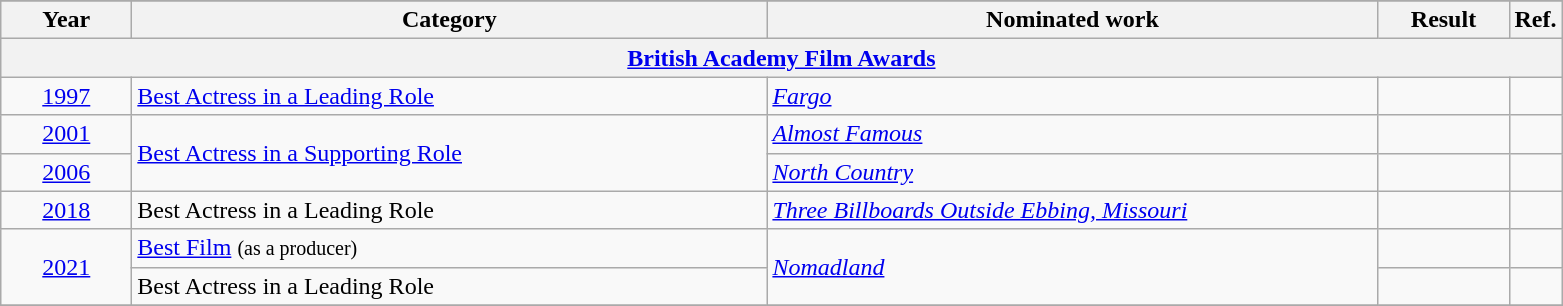<table class=wikitable>
<tr>
</tr>
<tr>
<th scope="col" style="width:5em;">Year</th>
<th scope="col" style="width:26em;">Category</th>
<th scope="col" style="width:25em;">Nominated work</th>
<th scope="col" style="width:5em;">Result</th>
<th>Ref.</th>
</tr>
<tr>
<th colspan=5><a href='#'>British Academy Film Awards</a></th>
</tr>
<tr>
<td style="text-align:center;"><a href='#'>1997</a></td>
<td><a href='#'>Best Actress in a Leading Role</a></td>
<td><em><a href='#'>Fargo</a></em></td>
<td></td>
<td style="text-align:center;"></td>
</tr>
<tr>
<td align="center"><a href='#'>2001</a></td>
<td rowspan="2"><a href='#'>Best Actress in a Supporting Role</a></td>
<td><em><a href='#'>Almost Famous</a></em></td>
<td></td>
<td style="text-align:center;"></td>
</tr>
<tr>
<td align="center"><a href='#'>2006</a></td>
<td><em><a href='#'>North Country</a></em></td>
<td></td>
<td style="text-align:center;"></td>
</tr>
<tr>
<td align="center"><a href='#'>2018</a></td>
<td rowspan="1">Best Actress in a Leading Role</td>
<td><em><a href='#'>Three Billboards Outside Ebbing, Missouri</a></em></td>
<td></td>
<td style="text-align:center;"></td>
</tr>
<tr>
<td rowspan="2" align="center"><a href='#'>2021</a></td>
<td><a href='#'>Best Film</a> <small> (as a producer) </small></td>
<td rowspan="2"><em><a href='#'>Nomadland</a></em></td>
<td></td>
<td style="text-align:center;"></td>
</tr>
<tr>
<td>Best Actress in a Leading Role</td>
<td></td>
<td style="text-align:center;"></td>
</tr>
<tr>
</tr>
</table>
